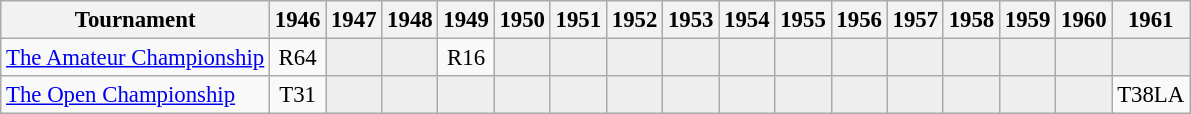<table class="wikitable" style="font-size:95%;text-align:center;">
<tr>
<th>Tournament</th>
<th>1946</th>
<th>1947</th>
<th>1948</th>
<th>1949</th>
<th>1950</th>
<th>1951</th>
<th>1952</th>
<th>1953</th>
<th>1954</th>
<th>1955</th>
<th>1956</th>
<th>1957</th>
<th>1958</th>
<th>1959</th>
<th>1960</th>
<th>1961</th>
</tr>
<tr>
<td align=left><a href='#'>The Amateur Championship</a></td>
<td>R64</td>
<td style="background:#eeeeee;"></td>
<td style="background:#eeeeee;"></td>
<td>R16</td>
<td style="background:#eeeeee;"></td>
<td style="background:#eeeeee;"></td>
<td style="background:#eeeeee;"></td>
<td style="background:#eeeeee;"></td>
<td style="background:#eeeeee;"></td>
<td style="background:#eeeeee;"></td>
<td style="background:#eeeeee;"></td>
<td style="background:#eeeeee;"></td>
<td style="background:#eeeeee;"></td>
<td style="background:#eeeeee;"></td>
<td style="background:#eeeeee;"></td>
<td style="background:#eeeeee;"></td>
</tr>
<tr>
<td align=left><a href='#'>The Open Championship</a></td>
<td>T31</td>
<td style="background:#eeeeee;"></td>
<td style="background:#eeeeee;"></td>
<td style="background:#eeeeee;"></td>
<td style="background:#eeeeee;"></td>
<td style="background:#eeeeee;"></td>
<td style="background:#eeeeee;"></td>
<td style="background:#eeeeee;"></td>
<td style="background:#eeeeee;"></td>
<td style="background:#eeeeee;"></td>
<td style="background:#eeeeee;"></td>
<td style="background:#eeeeee;"></td>
<td style="background:#eeeeee;"></td>
<td style="background:#eeeeee;"></td>
<td style="background:#eeeeee;"></td>
<td>T38<span>LA</span></td>
</tr>
</table>
